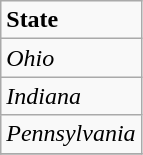<table class="wikitable">
<tr>
<td><strong>State</strong></td>
</tr>
<tr>
<td><em>Ohio</em></td>
</tr>
<tr>
<td><em>Indiana</em></td>
</tr>
<tr>
<td><em>Pennsylvania</em></td>
</tr>
<tr>
</tr>
</table>
